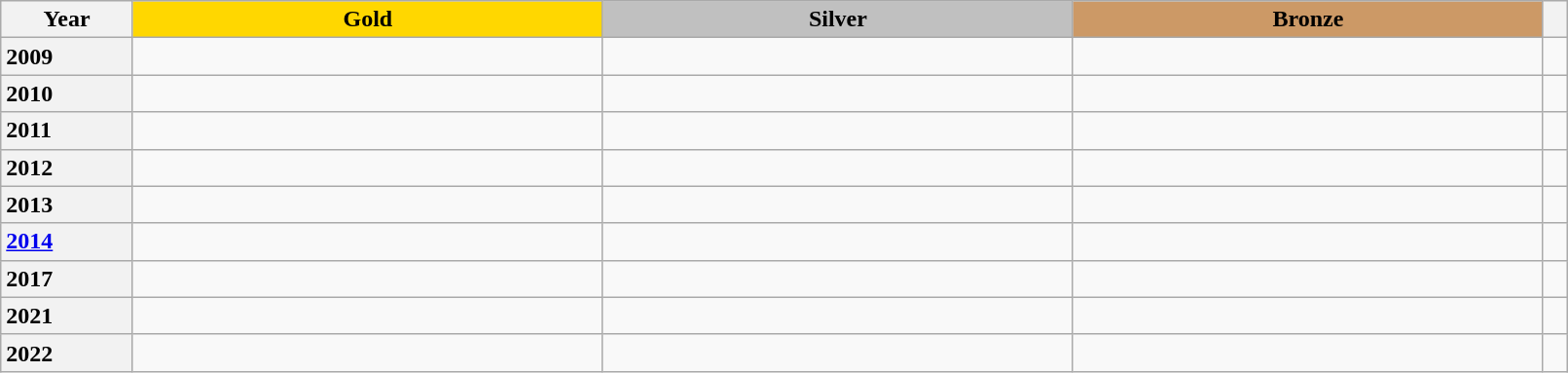<table class="wikitable unsortable" style="text-align:left; width:85%">
<tr>
<th scope="col" style="text-align:center">Year</th>
<td scope="col" style="text-align:center; width:30%; background:gold"><strong>Gold</strong></td>
<td scope="col" style="text-align:center; width:30%; background:silver"><strong>Silver</strong></td>
<td scope="col" style="text-align:center; width:30%; background:#c96"><strong>Bronze</strong></td>
<th scope="col" style="text-align:center"></th>
</tr>
<tr>
<th scope="row" style="text-align:left">2009</th>
<td></td>
<td></td>
<td></td>
<td></td>
</tr>
<tr>
<th scope="row" style="text-align:left">2010</th>
<td></td>
<td></td>
<td></td>
<td></td>
</tr>
<tr>
<th scope="row" style="text-align:left">2011</th>
<td></td>
<td></td>
<td></td>
<td></td>
</tr>
<tr>
<th scope="row" style="text-align:left">2012</th>
<td></td>
<td></td>
<td></td>
<td></td>
</tr>
<tr>
<th scope="row" style="text-align:left">2013</th>
<td></td>
<td></td>
<td></td>
<td></td>
</tr>
<tr>
<th scope="row" style="text-align:left"><a href='#'>2014</a></th>
<td></td>
<td></td>
<td></td>
<td></td>
</tr>
<tr>
<th scope="row" style="text-align:left">2017</th>
<td></td>
<td></td>
<td></td>
<td></td>
</tr>
<tr>
<th scope="row" style="text-align:left">2021</th>
<td></td>
<td></td>
<td></td>
<td></td>
</tr>
<tr>
<th scope="row" style="text-align:left">2022</th>
<td></td>
<td></td>
<td></td>
<td></td>
</tr>
</table>
